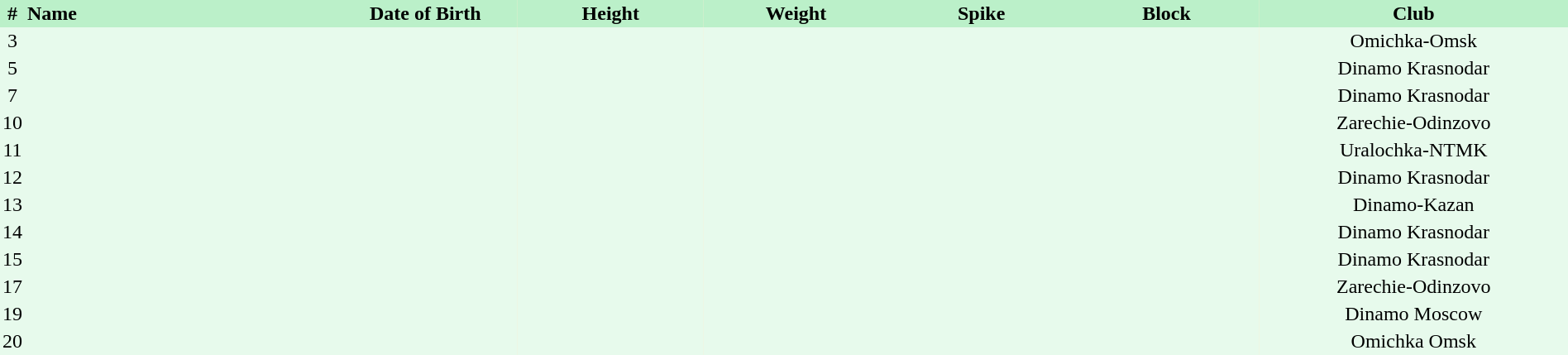<table border=0 cellpadding=2 cellspacing=0  |- bgcolor=#FFECCE style=text-align:center; font-size:90%; width=100%>
<tr bgcolor=#BBF0C9>
<th>#</th>
<th align=left width=20%>Name</th>
<th width=12%>Date of Birth</th>
<th width=12%>Height</th>
<th width=12%>Weight</th>
<th width=12%>Spike</th>
<th width=12%>Block</th>
<th width=20%>Club</th>
</tr>
<tr bgcolor=#E7FAEC>
<td>3</td>
<td align=left></td>
<td align=right></td>
<td></td>
<td></td>
<td></td>
<td></td>
<td>Omichka-Omsk</td>
</tr>
<tr bgcolor=#E7FAEC>
<td>5</td>
<td align=left></td>
<td align=right></td>
<td></td>
<td></td>
<td></td>
<td></td>
<td>Dinamo Krasnodar</td>
</tr>
<tr bgcolor=#E7FAEC>
<td>7</td>
<td align=left></td>
<td align=right></td>
<td></td>
<td></td>
<td></td>
<td></td>
<td>Dinamo Krasnodar</td>
</tr>
<tr bgcolor=#E7FAEC>
<td>10</td>
<td align=left></td>
<td align=right></td>
<td></td>
<td></td>
<td></td>
<td></td>
<td>Zarechie-Odinzovo</td>
</tr>
<tr bgcolor=#E7FAEC>
<td>11</td>
<td align=left></td>
<td align=right></td>
<td></td>
<td></td>
<td></td>
<td></td>
<td>Uralochka-NTMK</td>
</tr>
<tr bgcolor=#E7FAEC>
<td>12</td>
<td align=left></td>
<td align=right></td>
<td></td>
<td></td>
<td></td>
<td></td>
<td>Dinamo Krasnodar</td>
</tr>
<tr bgcolor=#E7FAEC>
<td>13</td>
<td align=left></td>
<td align=right></td>
<td></td>
<td></td>
<td></td>
<td></td>
<td>Dinamo-Kazan</td>
</tr>
<tr bgcolor=#E7FAEC>
<td>14</td>
<td align=left></td>
<td align=right></td>
<td></td>
<td></td>
<td></td>
<td></td>
<td>Dinamo Krasnodar</td>
</tr>
<tr bgcolor=#E7FAEC>
<td>15</td>
<td align=left></td>
<td align=right></td>
<td></td>
<td></td>
<td></td>
<td></td>
<td>Dinamo Krasnodar</td>
</tr>
<tr bgcolor=#E7FAEC>
<td>17</td>
<td align=left></td>
<td align=right></td>
<td></td>
<td></td>
<td></td>
<td></td>
<td>Zarechie-Odinzovo</td>
</tr>
<tr bgcolor=#E7FAEC>
<td>19</td>
<td align=left></td>
<td align=right></td>
<td></td>
<td></td>
<td></td>
<td></td>
<td>Dinamo Moscow</td>
</tr>
<tr bgcolor=#E7FAEC>
<td>20</td>
<td align=left></td>
<td align=right></td>
<td></td>
<td></td>
<td></td>
<td></td>
<td>Omichka Omsk</td>
</tr>
</table>
